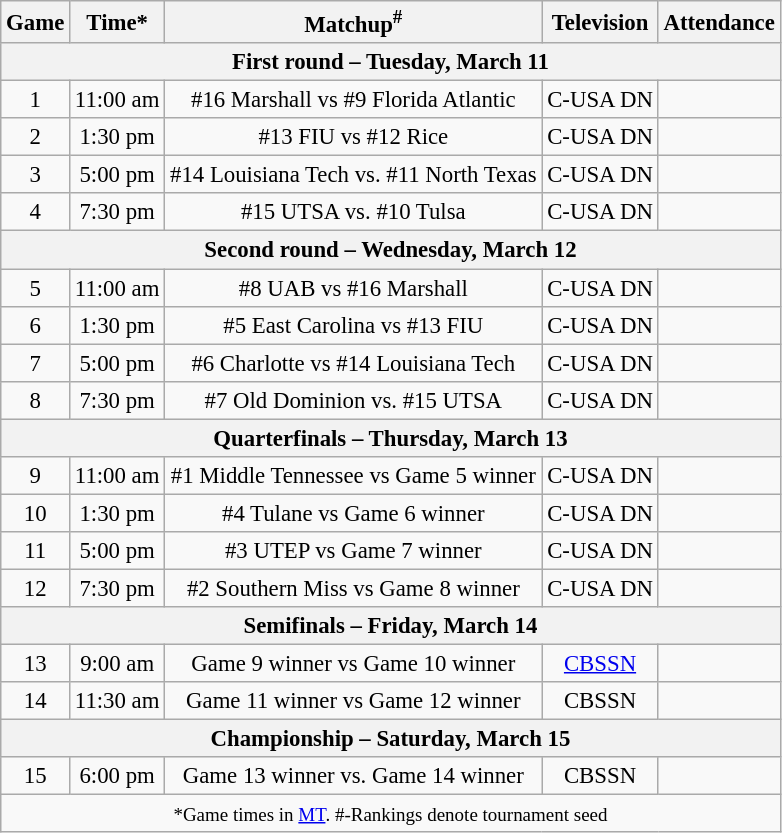<table class="wikitable" style="font-size: 95%;text-align:center">
<tr>
<th>Game</th>
<th>Time*</th>
<th>Matchup<sup>#</sup></th>
<th>Television</th>
<th>Attendance</th>
</tr>
<tr>
<th colspan=5>First round – Tuesday, March 11</th>
</tr>
<tr>
<td>1</td>
<td>11:00 am</td>
<td>#16 Marshall vs #9 Florida Atlantic</td>
<td>C-USA DN</td>
<td></td>
</tr>
<tr>
<td>2</td>
<td>1:30 pm</td>
<td>#13 FIU vs #12 Rice</td>
<td>C-USA DN</td>
<td></td>
</tr>
<tr>
<td>3</td>
<td>5:00 pm</td>
<td>#14 Louisiana Tech vs. #11 North Texas</td>
<td>C-USA DN</td>
<td></td>
</tr>
<tr>
<td>4</td>
<td>7:30 pm</td>
<td>#15 UTSA vs. #10 Tulsa</td>
<td>C-USA DN</td>
<td></td>
</tr>
<tr>
<th colspan=5>Second round – Wednesday, March 12</th>
</tr>
<tr>
<td>5</td>
<td>11:00 am</td>
<td>#8 UAB vs #16 Marshall</td>
<td>C-USA DN</td>
<td></td>
</tr>
<tr>
<td>6</td>
<td>1:30 pm</td>
<td>#5 East Carolina vs #13 FIU</td>
<td>C-USA DN</td>
<td></td>
</tr>
<tr>
<td>7</td>
<td>5:00 pm</td>
<td>#6 Charlotte vs #14 Louisiana Tech</td>
<td>C-USA DN</td>
<td></td>
</tr>
<tr>
<td>8</td>
<td>7:30 pm</td>
<td>#7 Old Dominion vs. #15 UTSA</td>
<td>C-USA DN</td>
<td></td>
</tr>
<tr>
<th colspan=5>Quarterfinals – Thursday, March 13</th>
</tr>
<tr>
<td>9</td>
<td>11:00 am</td>
<td>#1 Middle Tennessee vs Game 5 winner</td>
<td>C-USA DN</td>
<td></td>
</tr>
<tr>
<td>10</td>
<td>1:30 pm</td>
<td>#4 Tulane vs Game 6 winner</td>
<td>C-USA DN</td>
<td></td>
</tr>
<tr>
<td>11</td>
<td>5:00 pm</td>
<td>#3 UTEP vs Game 7 winner</td>
<td>C-USA DN</td>
<td></td>
</tr>
<tr>
<td>12</td>
<td>7:30 pm</td>
<td>#2 Southern Miss vs Game 8 winner</td>
<td>C-USA DN</td>
<td></td>
</tr>
<tr>
<th colspan=5>Semifinals – Friday, March 14</th>
</tr>
<tr>
<td>13</td>
<td>9:00 am</td>
<td>Game 9 winner vs Game 10 winner</td>
<td><a href='#'>CBSSN</a></td>
<td></td>
</tr>
<tr>
<td>14</td>
<td>11:30 am</td>
<td>Game 11 winner vs Game 12 winner</td>
<td>CBSSN</td>
<td></td>
</tr>
<tr>
<th colspan=5>Championship – Saturday, March 15</th>
</tr>
<tr>
<td>15</td>
<td>6:00 pm</td>
<td>Game 13 winner vs. Game 14 winner</td>
<td>CBSSN</td>
<td></td>
</tr>
<tr>
<td colspan=5><small>*Game times in <a href='#'>MT</a>. #-Rankings denote tournament seed</small></td>
</tr>
</table>
